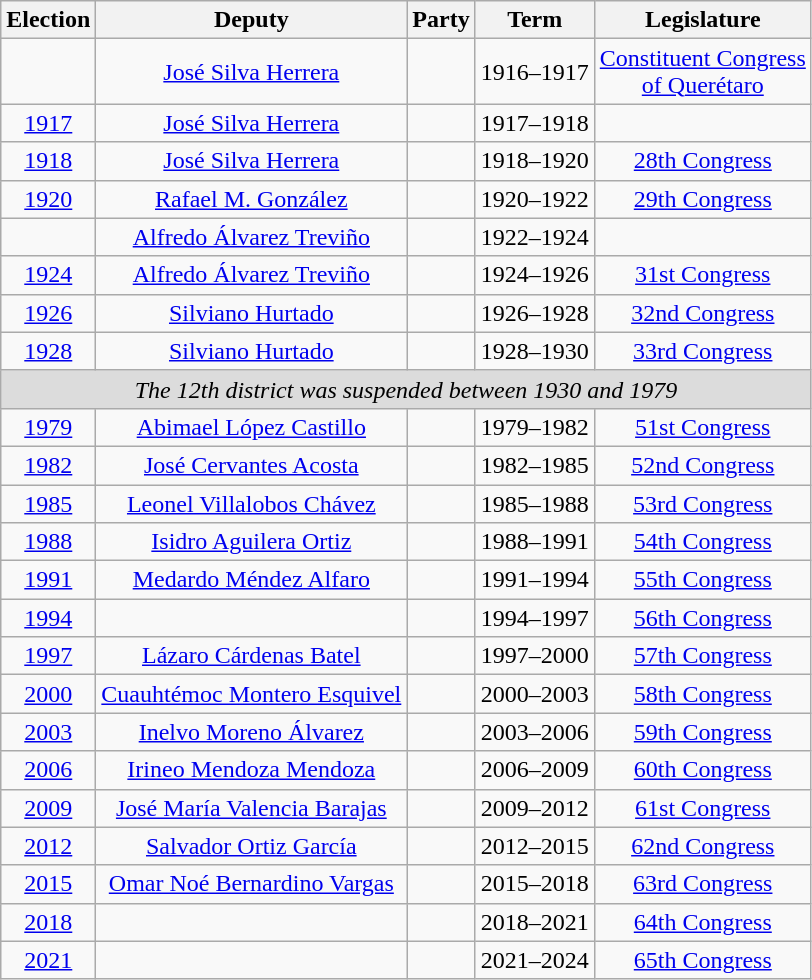<table class="wikitable" style="text-align: center">
<tr>
<th>Election</th>
<th>Deputy</th>
<th>Party</th>
<th>Term</th>
<th>Legislature</th>
</tr>
<tr>
<td></td>
<td><a href='#'>José Silva Herrera</a></td>
<td></td>
<td>1916–1917</td>
<td><a href='#'>Constituent Congress<br>of Querétaro</a></td>
</tr>
<tr>
<td><a href='#'>1917</a></td>
<td><a href='#'>José Silva Herrera</a></td>
<td></td>
<td>1917–1918</td>
<td></td>
</tr>
<tr>
<td><a href='#'>1918</a></td>
<td><a href='#'>José Silva Herrera</a></td>
<td></td>
<td>1918–1920</td>
<td><a href='#'>28th Congress</a></td>
</tr>
<tr>
<td><a href='#'>1920</a></td>
<td><a href='#'>Rafael M. González</a></td>
<td></td>
<td>1920–1922</td>
<td><a href='#'>29th Congress</a></td>
</tr>
<tr>
<td></td>
<td><a href='#'>Alfredo Álvarez Treviño</a></td>
<td></td>
<td>1922–1924</td>
<td></td>
</tr>
<tr>
<td><a href='#'>1924</a></td>
<td><a href='#'>Alfredo Álvarez Treviño</a></td>
<td></td>
<td>1924–1926</td>
<td><a href='#'>31st Congress</a></td>
</tr>
<tr>
<td><a href='#'>1926</a></td>
<td><a href='#'>Silviano Hurtado</a></td>
<td></td>
<td>1926–1928</td>
<td><a href='#'>32nd Congress</a></td>
</tr>
<tr>
<td><a href='#'>1928</a></td>
<td><a href='#'>Silviano Hurtado</a></td>
<td></td>
<td>1928–1930</td>
<td><a href='#'>33rd Congress</a></td>
</tr>
<tr align=center style="background:Gainsboro;">
<td colspan=5><em>The 12th district was suspended between 1930 and 1979</em></td>
</tr>
<tr>
<td><a href='#'>1979</a></td>
<td><a href='#'>Abimael López Castillo</a></td>
<td></td>
<td>1979–1982</td>
<td><a href='#'>51st Congress</a></td>
</tr>
<tr>
<td><a href='#'>1982</a></td>
<td><a href='#'>José Cervantes Acosta</a></td>
<td></td>
<td>1982–1985</td>
<td><a href='#'>52nd Congress</a></td>
</tr>
<tr>
<td><a href='#'>1985</a></td>
<td><a href='#'>Leonel Villalobos Chávez</a></td>
<td></td>
<td>1985–1988</td>
<td><a href='#'>53rd Congress</a></td>
</tr>
<tr>
<td><a href='#'>1988</a></td>
<td><a href='#'>Isidro Aguilera Ortiz</a></td>
<td></td>
<td>1988–1991</td>
<td><a href='#'>54th Congress</a></td>
</tr>
<tr>
<td><a href='#'>1991</a></td>
<td><a href='#'>Medardo Méndez Alfaro</a></td>
<td></td>
<td>1991–1994</td>
<td><a href='#'>55th Congress</a></td>
</tr>
<tr>
<td><a href='#'>1994</a></td>
<td></td>
<td></td>
<td>1994–1997</td>
<td><a href='#'>56th Congress</a></td>
</tr>
<tr>
<td><a href='#'>1997</a></td>
<td><a href='#'>Lázaro Cárdenas Batel</a></td>
<td></td>
<td>1997–2000</td>
<td><a href='#'>57th Congress</a></td>
</tr>
<tr>
<td><a href='#'>2000</a></td>
<td><a href='#'>Cuauhtémoc Montero Esquivel</a></td>
<td></td>
<td>2000–2003</td>
<td><a href='#'>58th Congress</a></td>
</tr>
<tr>
<td><a href='#'>2003</a></td>
<td><a href='#'>Inelvo Moreno Álvarez</a></td>
<td></td>
<td>2003–2006</td>
<td><a href='#'>59th Congress</a></td>
</tr>
<tr>
<td><a href='#'>2006</a></td>
<td><a href='#'>Irineo Mendoza Mendoza</a></td>
<td></td>
<td>2006–2009</td>
<td><a href='#'>60th Congress</a></td>
</tr>
<tr>
<td><a href='#'>2009</a></td>
<td><a href='#'>José María Valencia Barajas</a></td>
<td></td>
<td>2009–2012</td>
<td><a href='#'>61st Congress</a></td>
</tr>
<tr>
<td><a href='#'>2012</a></td>
<td><a href='#'>Salvador Ortiz García</a></td>
<td></td>
<td>2012–2015</td>
<td><a href='#'>62nd Congress</a></td>
</tr>
<tr>
<td><a href='#'>2015</a></td>
<td><a href='#'>Omar Noé Bernardino Vargas</a></td>
<td></td>
<td>2015–2018</td>
<td><a href='#'>63rd Congress</a></td>
</tr>
<tr>
<td><a href='#'>2018</a></td>
<td></td>
<td></td>
<td>2018–2021</td>
<td><a href='#'>64th Congress</a></td>
</tr>
<tr>
<td><a href='#'>2021</a></td>
<td></td>
<td> </td>
<td>2021–2024</td>
<td><a href='#'>65th Congress</a></td>
</tr>
</table>
